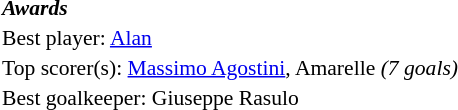<table width=100% cellspacing=1 style="font-size: 90%;">
<tr>
<td><strong><em>Awards</em></strong></td>
</tr>
<tr>
<td>Best player:  <a href='#'>Alan</a></td>
</tr>
<tr>
<td colspan=4>Top scorer(s):  <a href='#'>Massimo Agostini</a>,  Amarelle <em>(7 goals)</em></td>
</tr>
<tr>
<td>Best goalkeeper:  Giuseppe Rasulo</td>
</tr>
</table>
